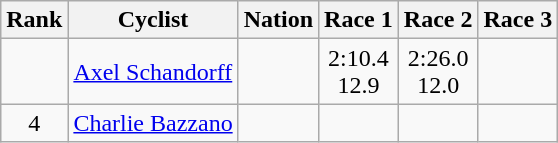<table class="wikitable sortable" style="text-align:center">
<tr>
<th>Rank</th>
<th>Cyclist</th>
<th>Nation</th>
<th>Race 1</th>
<th>Race 2</th>
<th>Race 3</th>
</tr>
<tr>
<td></td>
<td align=left><a href='#'>Axel Schandorff</a></td>
<td align=left></td>
<td>2:10.4<br>12.9</td>
<td>2:26.0<br>12.0</td>
<td></td>
</tr>
<tr>
<td>4</td>
<td align=left><a href='#'>Charlie Bazzano</a></td>
<td align=left></td>
<td></td>
<td></td>
<td></td>
</tr>
</table>
